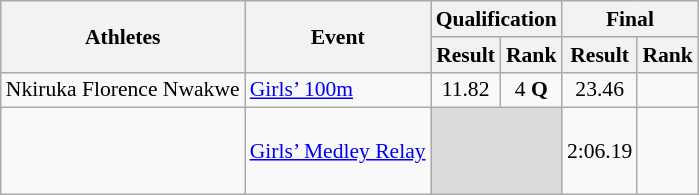<table class="wikitable" border="1" style="font-size:90%">
<tr>
<th rowspan=2>Athletes</th>
<th rowspan=2>Event</th>
<th colspan=2>Qualification</th>
<th colspan=2>Final</th>
</tr>
<tr>
<th>Result</th>
<th>Rank</th>
<th>Result</th>
<th>Rank</th>
</tr>
<tr>
<td>Nkiruka Florence Nwakwe</td>
<td><a href='#'>Girls’ 100m</a></td>
<td align=center>11.82</td>
<td align=center>4 <strong>Q</strong></td>
<td align=center>23.46</td>
<td align=center></td>
</tr>
<tr>
<td><br><br><br></td>
<td><a href='#'>Girls’ Medley Relay</a></td>
<td colspan=2 bgcolor=#DCDCDC></td>
<td align=center>2:06.19</td>
<td align=center></td>
</tr>
</table>
